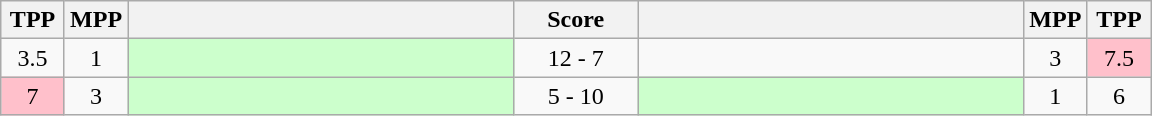<table class="wikitable" style="text-align: center;" |>
<tr>
<th width="35">TPP</th>
<th width="35">MPP</th>
<th width="250"></th>
<th width="75">Score</th>
<th width="250"></th>
<th width="35">MPP</th>
<th width="35">TPP</th>
</tr>
<tr>
<td>3.5</td>
<td>1</td>
<td style="text-align:left;" bgcolor="ccffcc"><strong></strong></td>
<td>12 - 7</td>
<td style="text-align:left;"></td>
<td>3</td>
<td bgcolor=pink>7.5</td>
</tr>
<tr>
<td bgcolor=pink>7</td>
<td>3</td>
<td style="text-align:left;" bgcolor="ccffcc"></td>
<td>5 - 10</td>
<td style="text-align:left;" bgcolor="ccffcc"><strong></strong></td>
<td>1</td>
<td>6</td>
</tr>
</table>
